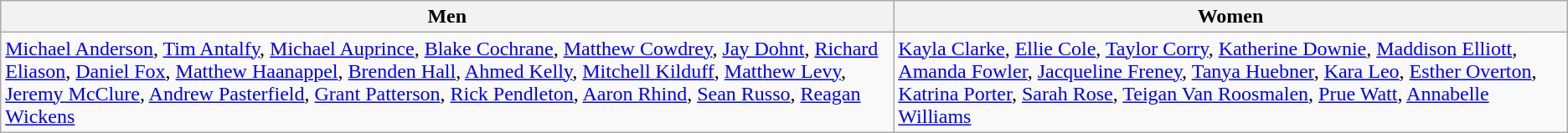<table class="wikitable">
<tr>
<th>Men</th>
<th>Women</th>
</tr>
<tr>
<td><a href='#'>Michael Anderson</a>, <a href='#'>Tim Antalfy</a>, <a href='#'>Michael Auprince</a>, <a href='#'>Blake Cochrane</a>, <a href='#'>Matthew Cowdrey</a>, <a href='#'>Jay Dohnt</a>, <a href='#'>Richard Eliason</a>, <a href='#'>Daniel Fox</a>, <a href='#'>Matthew Haanappel</a>, <a href='#'>Brenden Hall</a>, <a href='#'>Ahmed Kelly</a>, <a href='#'>Mitchell Kilduff</a>, <a href='#'>Matthew Levy</a>, <a href='#'>Jeremy McClure</a>, <a href='#'>Andrew Pasterfield</a>, <a href='#'>Grant Patterson</a>, <a href='#'>Rick Pendleton</a>, <a href='#'>Aaron Rhind</a>, <a href='#'>Sean Russo</a>, <a href='#'>Reagan Wickens</a> <br></td>
<td><a href='#'>Kayla Clarke</a>, <a href='#'>Ellie Cole</a>, <a href='#'>Taylor Corry</a>, <a href='#'>Katherine Downie</a>, <a href='#'>Maddison Elliott</a>, <a href='#'>Amanda Fowler</a>, <a href='#'>Jacqueline Freney</a>, <a href='#'>Tanya Huebner</a>, <a href='#'>Kara Leo</a>, <a href='#'>Esther Overton</a>, <a href='#'>Katrina Porter</a>, <a href='#'>Sarah Rose</a>, <a href='#'>Teigan Van Roosmalen</a>, <a href='#'>Prue Watt</a>, <a href='#'>Annabelle Williams</a></td>
</tr>
</table>
